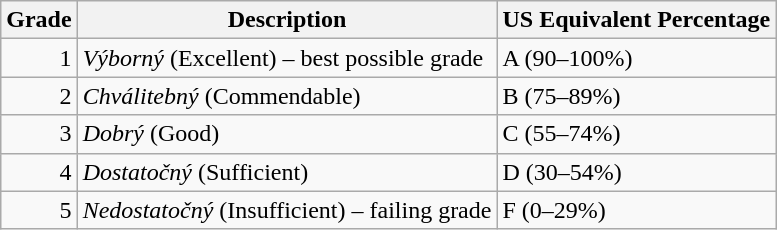<table class="wikitable">
<tr>
<th>Grade</th>
<th>Description</th>
<th>US Equivalent Percentage</th>
</tr>
<tr>
<td style="text-align:right;">1</td>
<td><em>Výborný</em> (Excellent) – best possible grade</td>
<td>A (90–100%)</td>
</tr>
<tr>
<td style="text-align:right;">2</td>
<td><em>Chválitebný</em> (Commendable)</td>
<td>B (75–89%)</td>
</tr>
<tr>
<td style="text-align:right;">3</td>
<td><em>Dobrý</em> (Good)</td>
<td>C (55–74%)</td>
</tr>
<tr>
<td style="text-align:right;">4</td>
<td><em>Dostatočný</em> (Sufficient)</td>
<td>D (30–54%)</td>
</tr>
<tr>
<td style="text-align:right;">5</td>
<td><em>Nedostatočný</em> (Insufficient) – failing grade</td>
<td>F (0–29%)</td>
</tr>
</table>
